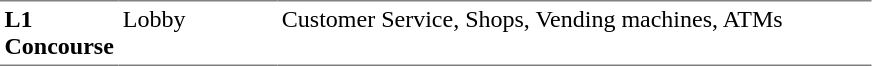<table table border=0 cellspacing=0 cellpadding=3>
<tr>
<td style="border-bottom:solid 1px gray; border-top:solid 1px gray;" valign=top width=50><strong>L1<br>Concourse</strong></td>
<td style="border-bottom:solid 1px gray; border-top:solid 1px gray;" valign=top width=100>Lobby</td>
<td style="border-bottom:solid 1px gray; border-top:solid 1px gray;" valign=top width=390>Customer Service, Shops, Vending machines, ATMs</td>
</tr>
</table>
